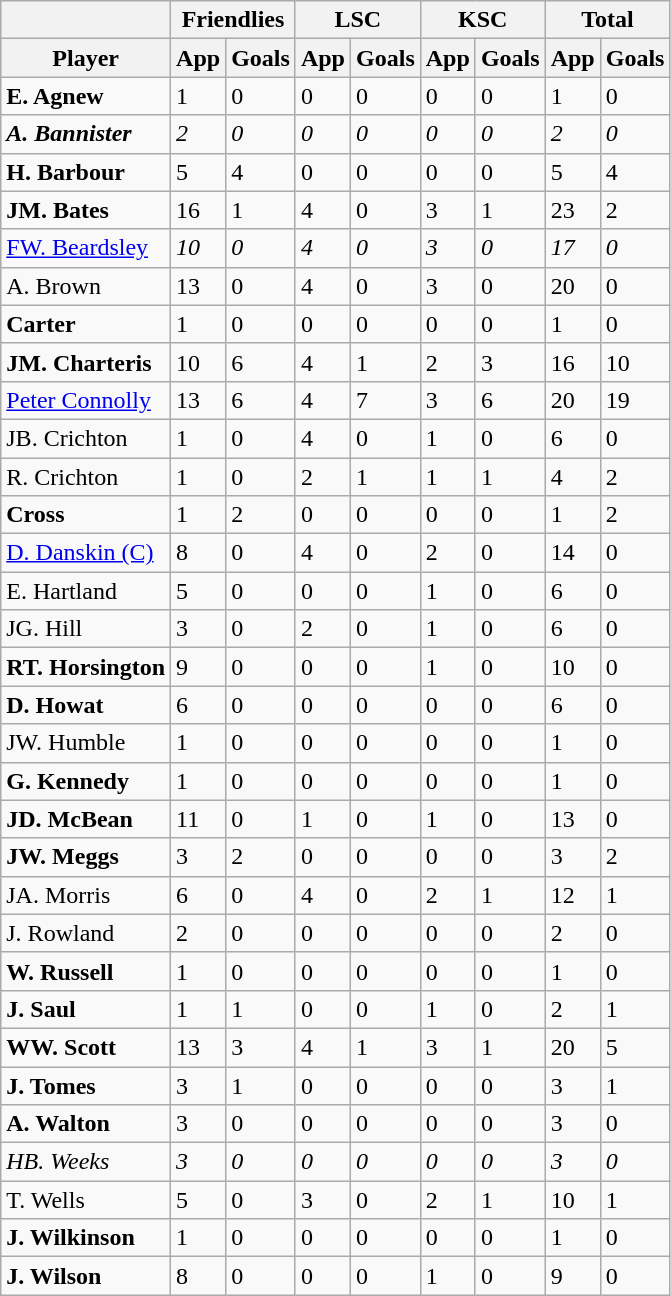<table class="wikitable sortable">
<tr>
<th></th>
<th colspan="2">Friendlies</th>
<th colspan="2">LSC</th>
<th colspan="2">KSC</th>
<th colspan="2">Total</th>
</tr>
<tr>
<th>Player</th>
<th>App</th>
<th>Goals</th>
<th>App</th>
<th>Goals</th>
<th>App</th>
<th>Goals</th>
<th>App</th>
<th>Goals</th>
</tr>
<tr>
<td><strong>E. Agnew</strong></td>
<td>1</td>
<td>0</td>
<td>0</td>
<td>0</td>
<td>0</td>
<td>0</td>
<td>1</td>
<td>0</td>
</tr>
<tr>
<td><strong><em>A. Bannister</em></strong></td>
<td><em>2</em></td>
<td><em>0</em></td>
<td><em>0</em></td>
<td><em>0</em></td>
<td><em>0</em></td>
<td><em>0</em></td>
<td><em>2</em></td>
<td><em>0</em></td>
</tr>
<tr>
<td><strong>H. Barbour</strong></td>
<td>5</td>
<td>4</td>
<td>0</td>
<td>0</td>
<td>0</td>
<td>0</td>
<td>5</td>
<td>4</td>
</tr>
<tr>
<td><strong>JM. Bates</strong></td>
<td>16</td>
<td>1</td>
<td>4</td>
<td>0</td>
<td>3</td>
<td>1</td>
<td>23</td>
<td>2</td>
</tr>
<tr>
<td><a href='#'>FW. Beardsley</a></td>
<td><em>10</em></td>
<td><em>0</em></td>
<td><em>4</em></td>
<td><em>0</em></td>
<td><em>3</em></td>
<td><em>0</em></td>
<td><em>17</em></td>
<td><em>0</em></td>
</tr>
<tr>
<td>A. Brown</td>
<td>13</td>
<td>0</td>
<td>4</td>
<td>0</td>
<td>3</td>
<td>0</td>
<td>20</td>
<td>0</td>
</tr>
<tr>
<td><strong>Carter</strong></td>
<td>1</td>
<td>0</td>
<td>0</td>
<td>0</td>
<td>0</td>
<td>0</td>
<td>1</td>
<td>0</td>
</tr>
<tr>
<td><strong>JM. Charteris</strong></td>
<td>10</td>
<td>6</td>
<td>4</td>
<td>1</td>
<td>2</td>
<td>3</td>
<td>16</td>
<td>10</td>
</tr>
<tr>
<td><a href='#'>Peter Connolly</a></td>
<td>13</td>
<td>6</td>
<td>4</td>
<td>7</td>
<td>3</td>
<td>6</td>
<td>20</td>
<td>19</td>
</tr>
<tr>
<td>JB. Crichton</td>
<td>1</td>
<td>0</td>
<td>4</td>
<td>0</td>
<td>1</td>
<td>0</td>
<td>6</td>
<td>0</td>
</tr>
<tr>
<td>R. Crichton</td>
<td>1</td>
<td>0</td>
<td>2</td>
<td>1</td>
<td>1</td>
<td>1</td>
<td>4</td>
<td>2</td>
</tr>
<tr>
<td><strong>Cross</strong></td>
<td>1</td>
<td>2</td>
<td>0</td>
<td>0</td>
<td>0</td>
<td>0</td>
<td>1</td>
<td>2</td>
</tr>
<tr>
<td><a href='#'>D. Danskin (C)</a></td>
<td>8</td>
<td>0</td>
<td>4</td>
<td>0</td>
<td>2</td>
<td>0</td>
<td>14</td>
<td>0</td>
</tr>
<tr>
<td>E. Hartland</td>
<td>5</td>
<td>0</td>
<td>0</td>
<td>0</td>
<td>1</td>
<td>0</td>
<td>6</td>
<td>0</td>
</tr>
<tr>
<td>JG. Hill</td>
<td>3</td>
<td>0</td>
<td>2</td>
<td>0</td>
<td>1</td>
<td>0</td>
<td>6</td>
<td>0</td>
</tr>
<tr>
<td><strong>RT. Horsington</strong></td>
<td>9</td>
<td>0</td>
<td>0</td>
<td>0</td>
<td>1</td>
<td>0</td>
<td>10</td>
<td>0</td>
</tr>
<tr>
<td><strong>D. Howat</strong></td>
<td>6</td>
<td>0</td>
<td>0</td>
<td>0</td>
<td>0</td>
<td>0</td>
<td>6</td>
<td>0</td>
</tr>
<tr>
<td>JW. Humble</td>
<td>1</td>
<td>0</td>
<td>0</td>
<td>0</td>
<td>0</td>
<td>0</td>
<td>1</td>
<td>0</td>
</tr>
<tr>
<td><strong>G. Kennedy</strong></td>
<td>1</td>
<td>0</td>
<td>0</td>
<td>0</td>
<td>0</td>
<td>0</td>
<td>1</td>
<td>0</td>
</tr>
<tr>
<td><strong>JD. McBean</strong></td>
<td>11</td>
<td>0</td>
<td>1</td>
<td>0</td>
<td>1</td>
<td>0</td>
<td>13</td>
<td>0</td>
</tr>
<tr>
<td><strong>JW. Meggs</strong></td>
<td>3</td>
<td>2</td>
<td>0</td>
<td>0</td>
<td>0</td>
<td>0</td>
<td>3</td>
<td>2</td>
</tr>
<tr>
<td>JA. Morris</td>
<td>6</td>
<td>0</td>
<td>4</td>
<td>0</td>
<td>2</td>
<td>1</td>
<td>12</td>
<td>1</td>
</tr>
<tr>
<td>J. Rowland</td>
<td>2</td>
<td>0</td>
<td>0</td>
<td>0</td>
<td>0</td>
<td>0</td>
<td>2</td>
<td>0</td>
</tr>
<tr>
<td><strong>W. Russell</strong></td>
<td>1</td>
<td>0</td>
<td>0</td>
<td>0</td>
<td>0</td>
<td>0</td>
<td>1</td>
<td>0</td>
</tr>
<tr>
<td><strong>J. Saul</strong></td>
<td>1</td>
<td>1</td>
<td>0</td>
<td>0</td>
<td>1</td>
<td>0</td>
<td>2</td>
<td>1</td>
</tr>
<tr>
<td><strong>WW. Scott</strong></td>
<td>13</td>
<td>3</td>
<td>4</td>
<td>1</td>
<td>3</td>
<td>1</td>
<td>20</td>
<td>5</td>
</tr>
<tr>
<td><strong>J. Tomes</strong></td>
<td>3</td>
<td>1</td>
<td>0</td>
<td>0</td>
<td>0</td>
<td>0</td>
<td>3</td>
<td>1</td>
</tr>
<tr>
<td><strong>A. Walton</strong></td>
<td>3</td>
<td>0</td>
<td>0</td>
<td>0</td>
<td>0</td>
<td>0</td>
<td>3</td>
<td>0</td>
</tr>
<tr>
<td><em>HB. Weeks</em></td>
<td><em>3</em></td>
<td><em>0</em></td>
<td><em>0</em></td>
<td><em>0</em></td>
<td><em>0</em></td>
<td><em>0</em></td>
<td><em>3</em></td>
<td><em>0</em></td>
</tr>
<tr>
<td>T. Wells</td>
<td>5</td>
<td>0</td>
<td>3</td>
<td>0</td>
<td>2</td>
<td>1</td>
<td>10</td>
<td>1</td>
</tr>
<tr>
<td><strong>J. Wilkinson</strong></td>
<td>1</td>
<td>0</td>
<td>0</td>
<td>0</td>
<td>0</td>
<td>0</td>
<td>1</td>
<td>0</td>
</tr>
<tr>
<td><strong>J. Wilson</strong></td>
<td>8</td>
<td>0</td>
<td>0</td>
<td>0</td>
<td>1</td>
<td>0</td>
<td>9</td>
<td>0</td>
</tr>
</table>
